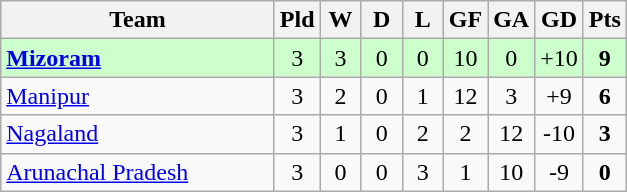<table class="wikitable" style="text-align: center;">
<tr>
<th width="175">Team</th>
<th width="20">Pld</th>
<th width="20">W</th>
<th width="20">D</th>
<th width="20">L</th>
<th width="20">GF</th>
<th width="20">GA</th>
<th width="20">GD</th>
<th width="20">Pts</th>
</tr>
<tr bgcolor=#ccffcc>
<td align=left><strong><a href='#'>Mizoram</a></strong></td>
<td>3</td>
<td>3</td>
<td>0</td>
<td>0</td>
<td>10</td>
<td>0</td>
<td>+10</td>
<td><strong>9</strong></td>
</tr>
<tr>
<td align=left><a href='#'>Manipur</a></td>
<td>3</td>
<td>2</td>
<td>0</td>
<td>1</td>
<td>12</td>
<td>3</td>
<td>+9</td>
<td><strong>6</strong></td>
</tr>
<tr>
<td align=left><a href='#'>Nagaland</a></td>
<td>3</td>
<td>1</td>
<td>0</td>
<td>2</td>
<td>2</td>
<td>12</td>
<td>-10</td>
<td><strong>3</strong></td>
</tr>
<tr>
<td align=left><a href='#'>Arunachal Pradesh</a></td>
<td>3</td>
<td>0</td>
<td>0</td>
<td>3</td>
<td>1</td>
<td>10</td>
<td>-9</td>
<td><strong>0</strong></td>
</tr>
</table>
